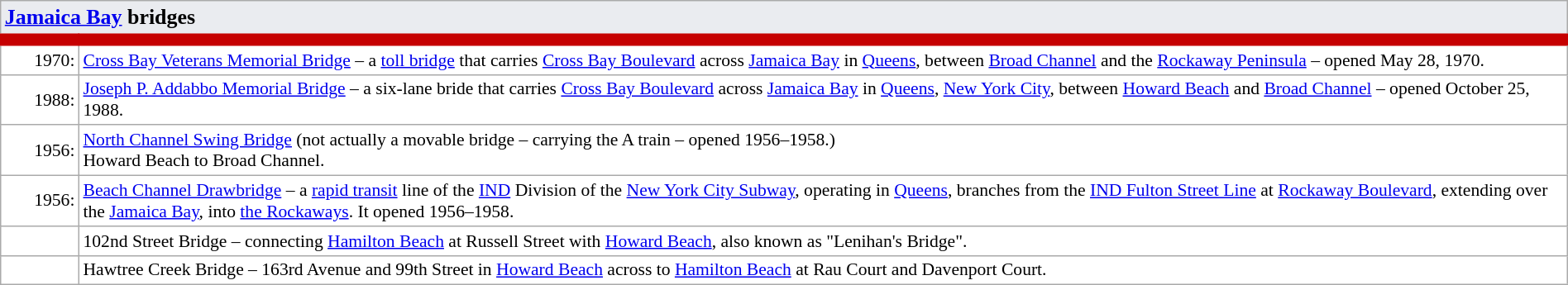<table class="wikitable sortable collapsible static-row-numbers"; cellpadding="1" style="color: black; background-color: #FFFFFF; font-size: 90%; width:100%">
<tr class="static-row-header" style="text-align:center;vertical-align:bottom;">
<th style="text-align:left; background:#eaecf0; border-style: solid; border-width: 0px 0px 0px 0px" colspan=2><big><strong><a href='#'>Jamaica Bay</a> bridges</strong></big></th>
</tr>
<tr style="border-style: solid; border-color: #c60001; border-width: 10px 0px 0px 0px;">
<td width="5%" style="text-align:right">1970:</td>
<td width="95%" style="text-align:left; border: 1px darkgray; border-style: none none solid none;"><a href='#'>Cross Bay Veterans Memorial Bridge</a> – a <a href='#'>toll bridge</a> that carries <a href='#'>Cross Bay Boulevard</a> across <a href='#'>Jamaica Bay</a> in <a href='#'>Queens</a>, between <a href='#'>Broad Channel</a> and the <a href='#'>Rockaway Peninsula</a> – opened May 28, 1970.</td>
</tr>
<tr>
<td width="5%" style="text-align:right">1988:</td>
<td width="95%" style="text-align:left; border: 1px darkgray; border-style: none none solid none;"><a href='#'>Joseph P. Addabbo Memorial Bridge</a> – a six-lane bride that carries <a href='#'>Cross Bay Boulevard</a> across <a href='#'>Jamaica Bay</a> in <a href='#'>Queens</a>, <a href='#'>New York City</a>, between <a href='#'>Howard Beach</a> and <a href='#'>Broad Channel</a> – opened October 25, 1988.</td>
</tr>
<tr>
<td width="5%" style="text-align:right">1956:</td>
<td width="95%" style="text-align:left; border: 1px darkgray; border-style: none none solid none;"><a href='#'>North Channel Swing Bridge</a> (not actually a movable bridge – carrying the A train – opened 1956–1958.)<br>Howard Beach to Broad Channel.</td>
</tr>
<tr>
<td width="5%" style="text-align:right">1956:</td>
<td width="95%" style="text-align:left; border: 1px darkgray; border-style: none none solid none;"><a href='#'>Beach Channel Drawbridge</a> – a <a href='#'>rapid transit</a> line of the <a href='#'>IND</a> Division of the <a href='#'>New York City Subway</a>, operating in <a href='#'>Queens</a>, branches from the <a href='#'>IND Fulton Street Line</a> at <a href='#'>Rockaway Boulevard</a>, extending over the <a href='#'>Jamaica Bay</a>, into <a href='#'>the Rockaways</a>. It opened 1956–1958.</td>
</tr>
<tr>
<td width="5%" style="text-align:right"></td>
<td width="95%" style="text-align:left; border: 1px darkgray; border-style: none none solid none;">102nd Street Bridge – connecting <a href='#'>Hamilton Beach</a> at Russell Street with <a href='#'>Howard Beach</a>, also known as "Lenihan's Bridge".</td>
</tr>
<tr>
<td width="5%" style="text-align:right"></td>
<td width="95%" style="text-align:left; border: 1px darkgray; border-style: none none solid none;">Hawtree Creek Bridge – 163rd Avenue and 99th Street in <a href='#'>Howard Beach</a> across to <a href='#'>Hamilton Beach</a> at Rau Court and Davenport Court.</td>
</tr>
</table>
